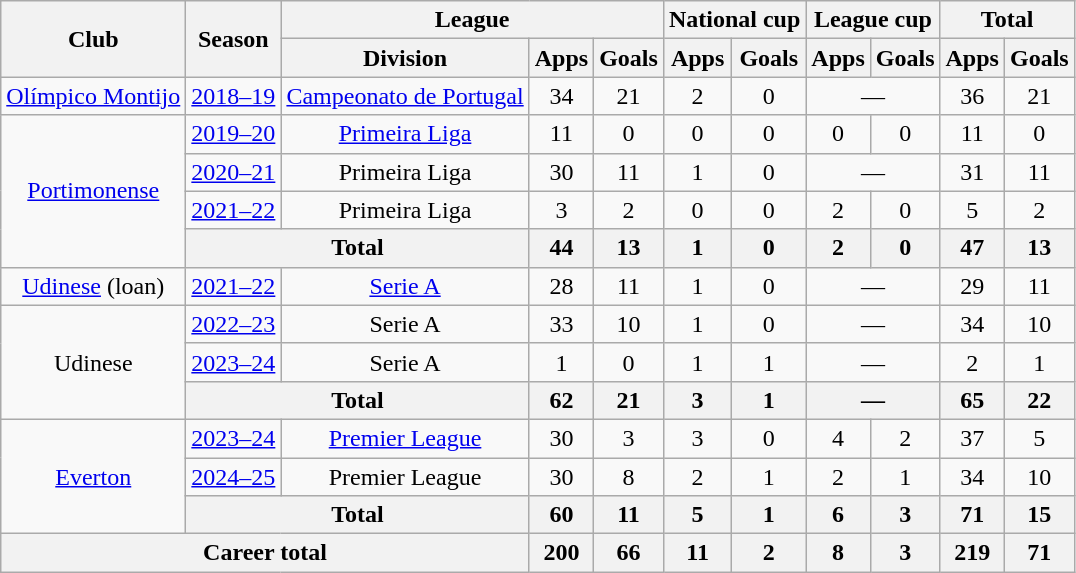<table class="wikitable" style="text-align:center">
<tr>
<th rowspan="2">Club</th>
<th rowspan="2">Season</th>
<th colspan="3">League</th>
<th colspan="2">National cup</th>
<th colspan="2">League cup</th>
<th colspan="2">Total</th>
</tr>
<tr>
<th>Division</th>
<th>Apps</th>
<th>Goals</th>
<th>Apps</th>
<th>Goals</th>
<th>Apps</th>
<th>Goals</th>
<th>Apps</th>
<th>Goals</th>
</tr>
<tr>
<td><a href='#'>Olímpico Montijo</a></td>
<td><a href='#'>2018–19</a></td>
<td><a href='#'>Campeonato de Portugal</a></td>
<td>34</td>
<td>21</td>
<td>2</td>
<td>0</td>
<td colspan="2">—</td>
<td>36</td>
<td>21</td>
</tr>
<tr>
<td rowspan="4"><a href='#'>Portimonense</a></td>
<td><a href='#'>2019–20</a></td>
<td><a href='#'>Primeira Liga</a></td>
<td>11</td>
<td>0</td>
<td>0</td>
<td>0</td>
<td>0</td>
<td>0</td>
<td>11</td>
<td>0</td>
</tr>
<tr>
<td><a href='#'>2020–21</a></td>
<td>Primeira Liga</td>
<td>30</td>
<td>11</td>
<td>1</td>
<td>0</td>
<td colspan="2">—</td>
<td>31</td>
<td>11</td>
</tr>
<tr>
<td><a href='#'>2021–22</a></td>
<td>Primeira Liga</td>
<td>3</td>
<td>2</td>
<td>0</td>
<td>0</td>
<td>2</td>
<td>0</td>
<td>5</td>
<td>2</td>
</tr>
<tr>
<th colspan="2">Total</th>
<th>44</th>
<th>13</th>
<th>1</th>
<th>0</th>
<th>2</th>
<th>0</th>
<th>47</th>
<th>13</th>
</tr>
<tr>
<td><a href='#'>Udinese</a> (loan)</td>
<td><a href='#'>2021–22</a></td>
<td><a href='#'>Serie A</a></td>
<td>28</td>
<td>11</td>
<td>1</td>
<td>0</td>
<td colspan="2">—</td>
<td>29</td>
<td>11</td>
</tr>
<tr>
<td rowspan="3">Udinese</td>
<td><a href='#'>2022–23</a></td>
<td>Serie A</td>
<td>33</td>
<td>10</td>
<td>1</td>
<td>0</td>
<td colspan="2">—</td>
<td>34</td>
<td>10</td>
</tr>
<tr>
<td><a href='#'>2023–24</a></td>
<td>Serie A</td>
<td>1</td>
<td>0</td>
<td>1</td>
<td>1</td>
<td colspan="2">—</td>
<td>2</td>
<td>1</td>
</tr>
<tr>
<th colspan="2">Total</th>
<th>62</th>
<th>21</th>
<th>3</th>
<th>1</th>
<th colspan="2">—</th>
<th>65</th>
<th>22</th>
</tr>
<tr>
<td rowspan="3"><a href='#'>Everton</a></td>
<td><a href='#'>2023–24</a></td>
<td><a href='#'>Premier League</a></td>
<td>30</td>
<td>3</td>
<td>3</td>
<td>0</td>
<td>4</td>
<td>2</td>
<td>37</td>
<td>5</td>
</tr>
<tr>
<td><a href='#'>2024–25</a></td>
<td>Premier League</td>
<td>30</td>
<td>8</td>
<td>2</td>
<td>1</td>
<td>2</td>
<td>1</td>
<td>34</td>
<td>10</td>
</tr>
<tr>
<th colspan="2">Total</th>
<th>60</th>
<th>11</th>
<th>5</th>
<th>1</th>
<th>6</th>
<th>3</th>
<th>71</th>
<th>15</th>
</tr>
<tr>
<th colspan="3">Career total</th>
<th>200</th>
<th>66</th>
<th>11</th>
<th>2</th>
<th>8</th>
<th>3</th>
<th>219</th>
<th>71</th>
</tr>
</table>
